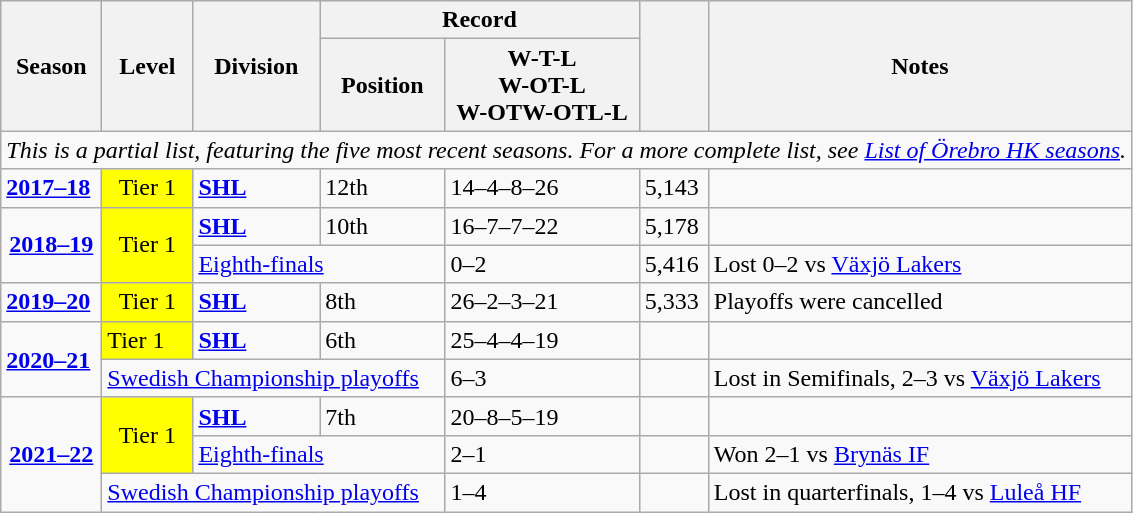<table class="wikitable">
<tr>
<th rowspan="2">Season</th>
<th rowspan="2">Level</th>
<th rowspan="2">Division</th>
<th colspan="2">Record</th>
<th rowspan=2></th>
<th rowspan="2">Notes</th>
</tr>
<tr>
<th>Position</th>
<th>W-T-L<br>W-OT-L<br>W-OTW-OTL-L</th>
</tr>
<tr>
<td colspan=7 style="text-align:center"><em>This is a partial list, featuring the five most recent seasons. For a more complete list, see <a href='#'>List of Örebro HK seasons</a>.</em></td>
</tr>
<tr>
<td><strong><a href='#'>2017–18</a></strong></td>
<td align=center style="background:#FFFF00;">Tier 1</td>
<td><strong><a href='#'>SHL</a></strong></td>
<td>12th</td>
<td>14–4–8–26</td>
<td>5,143</td>
<td></td>
</tr>
<tr>
<td rowspan=2 align=center><strong><a href='#'>2018–19</a></strong></td>
<td rowspan=2 align=center style="background:#FFFF00;">Tier 1</td>
<td><strong><a href='#'>SHL</a></strong></td>
<td>10th</td>
<td>16–7–7–22</td>
<td>5,178</td>
<td></td>
</tr>
<tr>
<td colspan=2><a href='#'>Eighth-finals</a></td>
<td>0–2</td>
<td>5,416</td>
<td>Lost 0–2 vs <a href='#'>Växjö Lakers</a></td>
</tr>
<tr>
<td><strong><a href='#'>2019–20</a></strong></td>
<td align=center style="background:#FFFF00;">Tier 1</td>
<td><strong><a href='#'>SHL</a></strong></td>
<td>8th</td>
<td>26–2–3–21</td>
<td>5,333</td>
<td>Playoffs were cancelled</td>
</tr>
<tr>
<td rowspan=2><strong><a href='#'>2020–21</a></strong></td>
<td style="background:#FFFF00;">Tier 1</td>
<td><strong><a href='#'>SHL</a></strong></td>
<td>6th</td>
<td>25–4–4–19</td>
<td></td>
</tr>
<tr>
<td colspan=3><a href='#'>Swedish Championship playoffs</a></td>
<td>6–3</td>
<td></td>
<td>Lost in Semifinals, 2–3 vs <a href='#'>Växjö Lakers</a></td>
</tr>
<tr>
<td rowspan=3 align=center><strong><a href='#'>2021–22</a></strong></td>
<td rowspan=2 align=center style="background:#FFFF00;">Tier 1</td>
<td><strong><a href='#'>SHL</a></strong></td>
<td>7th</td>
<td>20–8–5–19</td>
<td></td>
<td></td>
</tr>
<tr>
<td colspan=2><a href='#'>Eighth-finals</a></td>
<td>2–1</td>
<td></td>
<td>Won 2–1 vs <a href='#'>Brynäs IF</a></td>
</tr>
<tr>
<td colspan=3><a href='#'>Swedish Championship playoffs</a></td>
<td>1–4</td>
<td></td>
<td>Lost in quarterfinals, 1–4 vs <a href='#'>Luleå HF</a></td>
</tr>
</table>
